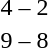<table style="text-align:center">
<tr>
<th width=200></th>
<th width=100></th>
<th width=200></th>
</tr>
<tr>
<td align=right><strong></strong></td>
<td>4 – 2</td>
<td align=left></td>
</tr>
<tr>
<td align=right><strong></strong></td>
<td>9 – 8</td>
<td align=left></td>
</tr>
</table>
